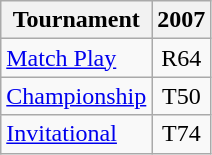<table class="wikitable" style="text-align:center;">
<tr>
<th>Tournament</th>
<th>2007</th>
</tr>
<tr>
<td align="left"><a href='#'>Match Play</a></td>
<td>R64</td>
</tr>
<tr>
<td align="left"><a href='#'>Championship</a></td>
<td>T50</td>
</tr>
<tr>
<td align="left"><a href='#'>Invitational</a></td>
<td>T74</td>
</tr>
</table>
